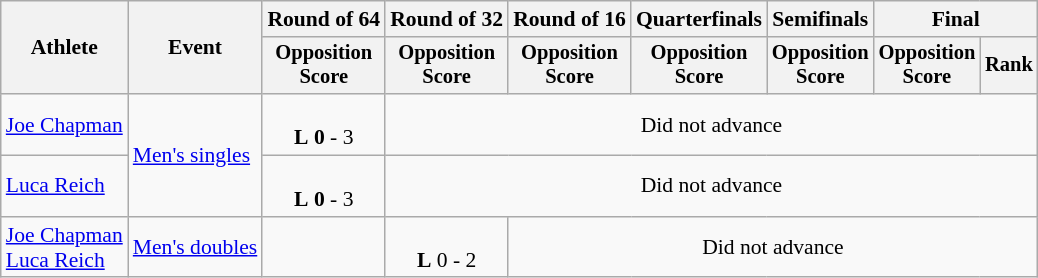<table class=wikitable style=font-size:90%;text-align:center>
<tr>
<th rowspan=2>Athlete</th>
<th rowspan=2>Event</th>
<th>Round of 64</th>
<th>Round of 32</th>
<th>Round of 16</th>
<th>Quarterfinals</th>
<th>Semifinals</th>
<th colspan=2>Final</th>
</tr>
<tr style=font-size:95%>
<th>Opposition<br>Score</th>
<th>Opposition<br>Score</th>
<th>Opposition<br>Score</th>
<th>Opposition<br>Score</th>
<th>Opposition<br>Score</th>
<th>Opposition<br>Score</th>
<th>Rank</th>
</tr>
<tr>
<td align=left><a href='#'>Joe Chapman</a></td>
<td align=left rowspan=2><a href='#'>Men's singles</a></td>
<td><br><strong>L</strong> <strong>0</strong> - 3</td>
<td colspan=6>Did not advance</td>
</tr>
<tr>
<td align=left><a href='#'>Luca Reich</a></td>
<td><br><strong>L</strong> <strong>0</strong> - 3</td>
<td colspan=6>Did not advance</td>
</tr>
<tr>
<td align=left><a href='#'>Joe Chapman</a> <br> <a href='#'>Luca Reich</a></td>
<td align=left><a href='#'>Men's doubles</a></td>
<td></td>
<td><br><strong>L</strong> 0 - 2</td>
<td colspan=5>Did not advance</td>
</tr>
</table>
